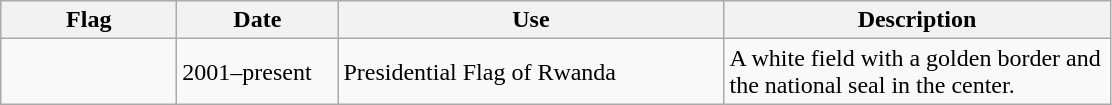<table class="wikitable">
<tr>
<th style="width:110px;">Flag</th>
<th style="width:100px;">Date</th>
<th style="width:250px;">Use</th>
<th style="width:250px;">Description</th>
</tr>
<tr>
<td></td>
<td>2001–present</td>
<td>Presidential Flag of Rwanda</td>
<td>A white field with a golden border and the national seal in the center.</td>
</tr>
</table>
